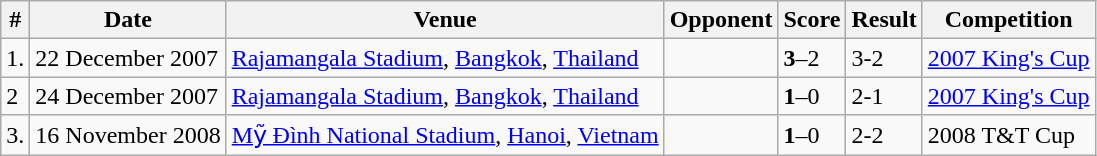<table class="wikitable">
<tr>
<th>#</th>
<th>Date</th>
<th>Venue</th>
<th>Opponent</th>
<th>Score</th>
<th>Result</th>
<th>Competition</th>
</tr>
<tr>
<td>1.</td>
<td>22 December 2007</td>
<td><a href='#'>Rajamangala Stadium</a>, <a href='#'>Bangkok</a>, <a href='#'>Thailand</a></td>
<td></td>
<td><strong>3</strong>–2</td>
<td>3-2</td>
<td><a href='#'>2007 King's Cup</a></td>
</tr>
<tr>
<td>2</td>
<td>24 December 2007</td>
<td><a href='#'>Rajamangala Stadium</a>, <a href='#'>Bangkok</a>, <a href='#'>Thailand</a></td>
<td></td>
<td><strong>1</strong>–0</td>
<td>2-1</td>
<td><a href='#'>2007 King's Cup</a></td>
</tr>
<tr>
<td>3.</td>
<td>16 November 2008</td>
<td><a href='#'>Mỹ Đình National Stadium</a>, <a href='#'>Hanoi</a>, <a href='#'>Vietnam</a></td>
<td></td>
<td><strong>1</strong>–0</td>
<td>2-2</td>
<td>2008 T&T Cup</td>
</tr>
</table>
